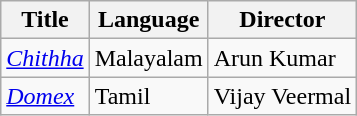<table class="wikitable sortable">
<tr>
<th>Title</th>
<th>Language</th>
<th>Director</th>
</tr>
<tr>
<td><em><a href='#'>Chithha</a></em></td>
<td>Malayalam</td>
<td>Arun Kumar</td>
</tr>
<tr>
<td><em><a href='#'>Domex</a></em></td>
<td>Tamil</td>
<td>Vijay Veermal</td>
</tr>
</table>
